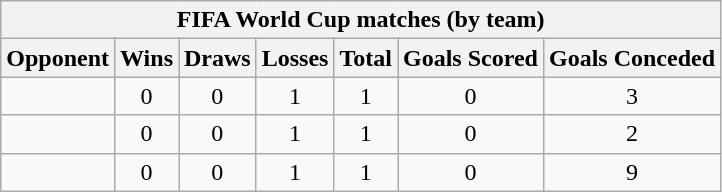<table class="wikitable sortable" style="text-align: center;">
<tr>
<th colspan=7>FIFA World Cup matches (by team)</th>
</tr>
<tr>
<th>Opponent</th>
<th>Wins</th>
<th>Draws</th>
<th>Losses</th>
<th>Total</th>
<th>Goals Scored</th>
<th>Goals Conceded</th>
</tr>
<tr>
<td align="left"></td>
<td>0</td>
<td>0</td>
<td>1</td>
<td>1</td>
<td>0</td>
<td>3</td>
</tr>
<tr>
<td align="left"></td>
<td>0</td>
<td>0</td>
<td>1</td>
<td>1</td>
<td>0</td>
<td>2</td>
</tr>
<tr>
<td align="left"></td>
<td>0</td>
<td>0</td>
<td>1</td>
<td>1</td>
<td>0</td>
<td>9</td>
</tr>
</table>
